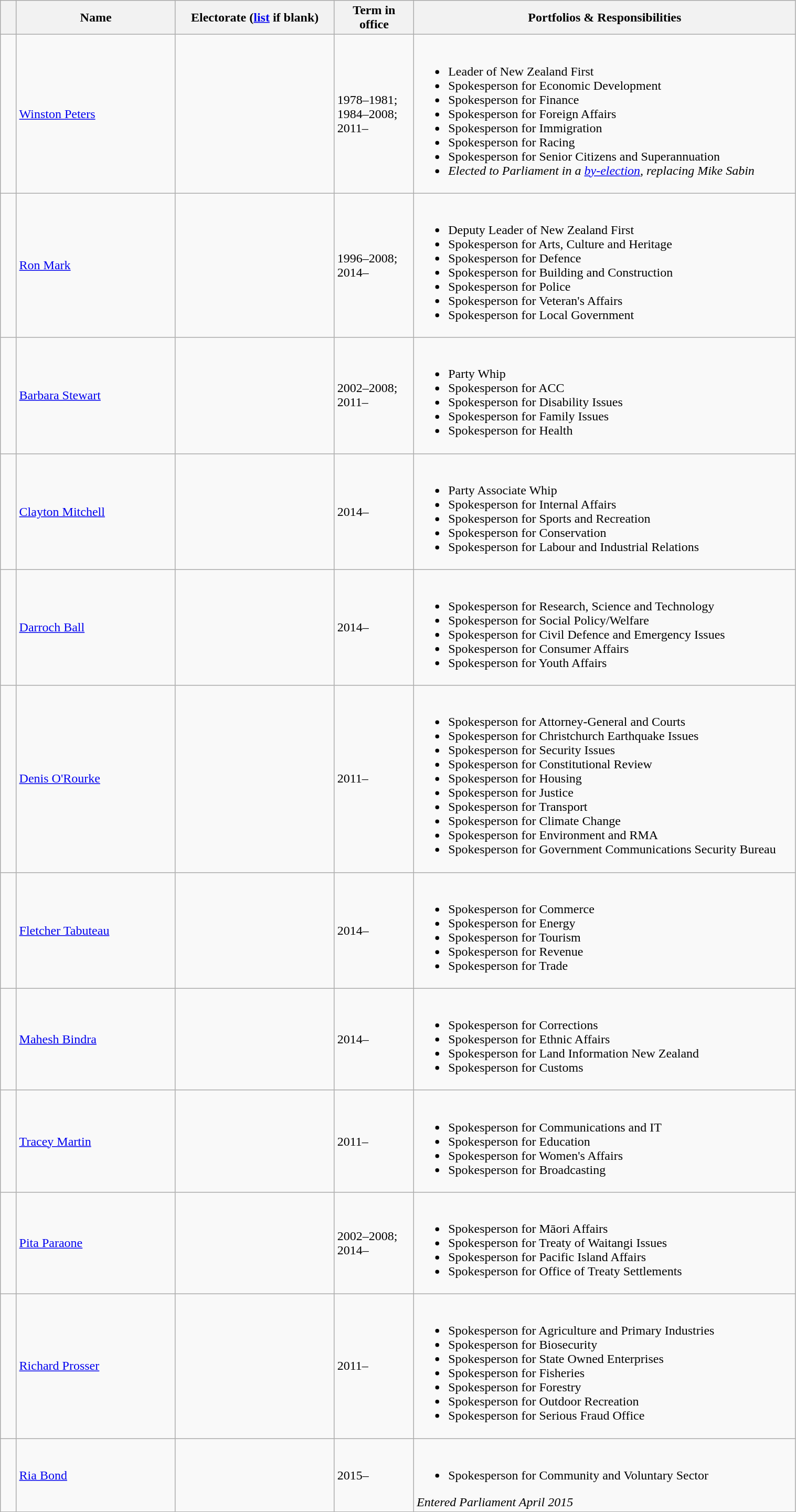<table class="wikitable" style="width:80%;">
<tr>
<th style="width:2%;"></th>
<th style="width:20%;">Name</th>
<th style="width:20%;">Electorate (<a href='#'>list</a> if blank)</th>
<th style="width:10%;">Term in office</th>
<th style="width:48%;">Portfolios & Responsibilities</th>
</tr>
<tr>
<td bgcolor=></td>
<td><a href='#'>Winston Peters</a></td>
<td></td>
<td>1978–1981; 1984–2008; 2011–</td>
<td><br><ul><li>Leader of New Zealand First</li><li>Spokesperson for Economic Development</li><li>Spokesperson for Finance</li><li>Spokesperson for Foreign Affairs</li><li>Spokesperson for Immigration</li><li>Spokesperson for Racing</li><li>Spokesperson for Senior Citizens and Superannuation</li><li><em>Elected to Parliament in a <a href='#'>by-election</a>, replacing Mike Sabin</em></li></ul></td>
</tr>
<tr>
<td bgcolor=></td>
<td><a href='#'>Ron Mark</a></td>
<td></td>
<td>1996–2008; 2014–</td>
<td><br><ul><li>Deputy Leader of New Zealand First</li><li>Spokesperson for Arts, Culture and Heritage</li><li>Spokesperson for Defence</li><li>Spokesperson for Building and Construction</li><li>Spokesperson for Police</li><li>Spokesperson for Veteran's Affairs</li><li>Spokesperson for Local Government</li></ul></td>
</tr>
<tr>
<td bgcolor=></td>
<td><a href='#'>Barbara Stewart</a></td>
<td></td>
<td>2002–2008; 2011–</td>
<td><br><ul><li>Party Whip</li><li>Spokesperson for ACC</li><li>Spokesperson for Disability Issues</li><li>Spokesperson for Family Issues</li><li>Spokesperson for Health</li></ul></td>
</tr>
<tr>
<td bgcolor=></td>
<td><a href='#'>Clayton Mitchell</a></td>
<td></td>
<td>2014–</td>
<td><br><ul><li>Party Associate Whip</li><li>Spokesperson for Internal Affairs</li><li>Spokesperson for Sports and Recreation</li><li>Spokesperson for Conservation</li><li>Spokesperson for Labour and Industrial Relations</li></ul></td>
</tr>
<tr>
<td bgcolor=></td>
<td><a href='#'>Darroch Ball</a></td>
<td></td>
<td>2014–</td>
<td><br><ul><li>Spokesperson for Research, Science and Technology</li><li>Spokesperson for Social Policy/Welfare</li><li>Spokesperson for Civil Defence and Emergency Issues</li><li>Spokesperson for Consumer Affairs</li><li>Spokesperson for Youth Affairs</li></ul></td>
</tr>
<tr>
<td bgcolor=></td>
<td><a href='#'>Denis O'Rourke</a></td>
<td></td>
<td>2011–</td>
<td><br><ul><li>Spokesperson for Attorney-General and Courts</li><li>Spokesperson for Christchurch Earthquake Issues</li><li>Spokesperson for Security Issues</li><li>Spokesperson for Constitutional Review</li><li>Spokesperson for Housing</li><li>Spokesperson for Justice</li><li>Spokesperson for Transport</li><li>Spokesperson for Climate Change</li><li>Spokesperson for Environment and RMA</li><li>Spokesperson for Government Communications Security Bureau</li></ul></td>
</tr>
<tr>
<td bgcolor=></td>
<td><a href='#'>Fletcher Tabuteau</a></td>
<td></td>
<td>2014–</td>
<td><br><ul><li>Spokesperson for Commerce</li><li>Spokesperson for Energy</li><li>Spokesperson for Tourism</li><li>Spokesperson for Revenue</li><li>Spokesperson for Trade</li></ul></td>
</tr>
<tr>
<td bgcolor=></td>
<td><a href='#'>Mahesh Bindra</a></td>
<td></td>
<td>2014–</td>
<td><br><ul><li>Spokesperson for Corrections</li><li>Spokesperson for Ethnic Affairs</li><li>Spokesperson for Land Information New Zealand</li><li>Spokesperson for Customs</li></ul></td>
</tr>
<tr>
<td bgcolor=></td>
<td><a href='#'>Tracey Martin</a></td>
<td></td>
<td>2011–</td>
<td><br><ul><li>Spokesperson for Communications and IT</li><li>Spokesperson for Education</li><li>Spokesperson for Women's Affairs</li><li>Spokesperson for Broadcasting</li></ul></td>
</tr>
<tr>
<td bgcolor=></td>
<td><a href='#'>Pita Paraone</a></td>
<td></td>
<td>2002–2008; 2014–</td>
<td><br><ul><li>Spokesperson for Māori Affairs</li><li>Spokesperson for Treaty of Waitangi Issues</li><li>Spokesperson for Pacific Island Affairs</li><li>Spokesperson for Office of Treaty Settlements</li></ul></td>
</tr>
<tr>
<td bgcolor=></td>
<td><a href='#'>Richard Prosser</a></td>
<td></td>
<td>2011–</td>
<td><br><ul><li>Spokesperson for Agriculture and Primary Industries</li><li>Spokesperson for Biosecurity</li><li>Spokesperson for State Owned Enterprises</li><li>Spokesperson for Fisheries</li><li>Spokesperson for Forestry</li><li>Spokesperson for Outdoor Recreation</li><li>Spokesperson for Serious Fraud Office</li></ul></td>
</tr>
<tr>
<td bgcolor=></td>
<td><a href='#'>Ria Bond</a></td>
<td></td>
<td>2015–</td>
<td><br><ul><li>Spokesperson for Community and Voluntary Sector</li></ul><em>Entered Parliament April 2015</em></td>
</tr>
</table>
